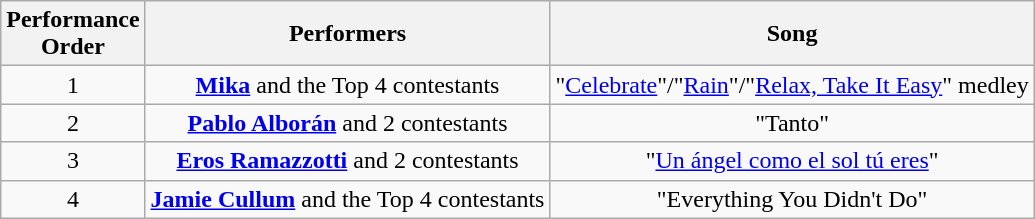<table class="wikitable" style="text-align: center; width: auto;">
<tr>
<th>Performance <br>Order</th>
<th>Performers</th>
<th>Song</th>
</tr>
<tr>
<td>1</td>
<td><strong><a href='#'>Mika</a></strong> and the Top 4 contestants <br></td>
<td>"<a href='#'>Celebrate</a>"/"<a href='#'>Rain</a>"/"<a href='#'>Relax, Take It Easy</a>" medley</td>
</tr>
<tr>
<td>2</td>
<td><strong><a href='#'>Pablo Alborán</a></strong> and 2 contestants <br></td>
<td>"Tanto"</td>
</tr>
<tr>
<td>3</td>
<td><strong><a href='#'>Eros Ramazzotti</a></strong> and 2 contestants <br></td>
<td>"<a href='#'>Un ángel como el sol tú eres</a>"</td>
</tr>
<tr>
<td>4</td>
<td><strong><a href='#'>Jamie Cullum</a></strong> and the Top 4 contestants <br></td>
<td>"Everything You Didn't Do"</td>
</tr>
</table>
